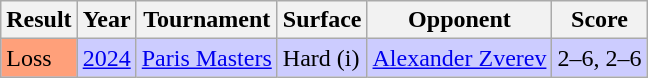<table class="wikitable">
<tr>
<th>Result</th>
<th>Year</th>
<th>Tournament</th>
<th>Surface</th>
<th>Opponent</th>
<th class=unsortable>Score</th>
</tr>
<tr bgcolor=#ccf>
<td bgcolor=ffa07a>Loss</td>
<td><a href='#'>2024</a></td>
<td><a href='#'>Paris Masters</a></td>
<td>Hard (i)</td>
<td> <a href='#'>Alexander Zverev</a></td>
<td>2–6, 2–6</td>
</tr>
</table>
